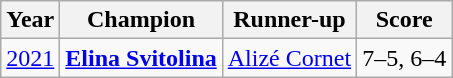<table class="wikitable">
<tr>
<th>Year</th>
<th>Champion</th>
<th>Runner-up</th>
<th>Score</th>
</tr>
<tr>
<td><a href='#'>2021</a></td>
<td> <strong><a href='#'>Elina Svitolina</a></strong></td>
<td> <a href='#'>Alizé Cornet</a></td>
<td>7–5, 6–4</td>
</tr>
</table>
